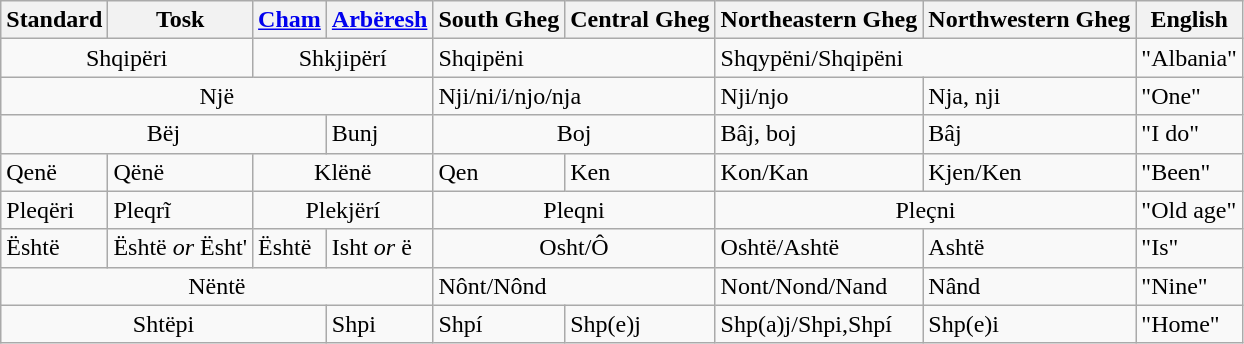<table class="wikitable">
<tr>
<th>Standard</th>
<th>Tosk</th>
<th><a href='#'>Cham</a></th>
<th><a href='#'>Arbëresh</a></th>
<th>South Gheg</th>
<th>Central Gheg</th>
<th>Northeastern Gheg</th>
<th>Northwestern Gheg</th>
<th>English</th>
</tr>
<tr>
<td colspan="2" style="text-align:center">Shqipëri<br></td>
<td colspan="2" style="text-align:center">Shkjipërí<br></td>
<td colspan="2">Shqipëni</td>
<td colspan="2">Shqypëni/Shqipëni</td>
<td>"Albania"</td>
</tr>
<tr>
<td colspan="4" style="text-align:center">Një<br></td>
<td colspan="2">Nji/ni/i/njo/nja</td>
<td>Nji/njo</td>
<td>Nja, nji</td>
<td>"One"</td>
</tr>
<tr>
<td colspan="3" style="text-align:center">Bëj<br></td>
<td>Bunj</td>
<td colspan="2" style="text-align:center">Boj</td>
<td>Bâj, boj</td>
<td>Bâj</td>
<td>"I do"</td>
</tr>
<tr>
<td>Qenë</td>
<td>Qënë</td>
<td colspan="2" style="text-align:center">Klënë<br></td>
<td>Qen</td>
<td>Ken</td>
<td>Kon/Kan</td>
<td>Kjen/Ken</td>
<td>"Been"</td>
</tr>
<tr>
<td>Pleqëri</td>
<td>Pleqrĩ</td>
<td colspan="2" style="text-align:center">Plekjërí<br></td>
<td colspan="2" style="text-align:center">Pleqni</td>
<td colspan="2" style="text-align:center">Pleçni</td>
<td>"Old age"</td>
</tr>
<tr>
<td>Është</td>
<td>Është <em>or</em> Ësht'</td>
<td>Është</td>
<td>Isht <em>or</em> ë</td>
<td colspan="2" style="text-align:center">Osht/Ô</td>
<td>Oshtë/Ashtë</td>
<td>Ashtë</td>
<td>"Is"</td>
</tr>
<tr>
<td colspan="4" style="text-align:center">Nëntë<br></td>
<td colspan="2">Nônt/Nônd</td>
<td>Nont/Nond/Nand</td>
<td>Nând</td>
<td>"Nine"</td>
</tr>
<tr>
<td colspan="3" style="text-align:center">Shtëpi<br></td>
<td>Shpi</td>
<td>Shpí</td>
<td>Shp(e)j</td>
<td>Shp(a)j/Shpi,Shpí</td>
<td>Shp(e)i</td>
<td>"Home"</td>
</tr>
</table>
